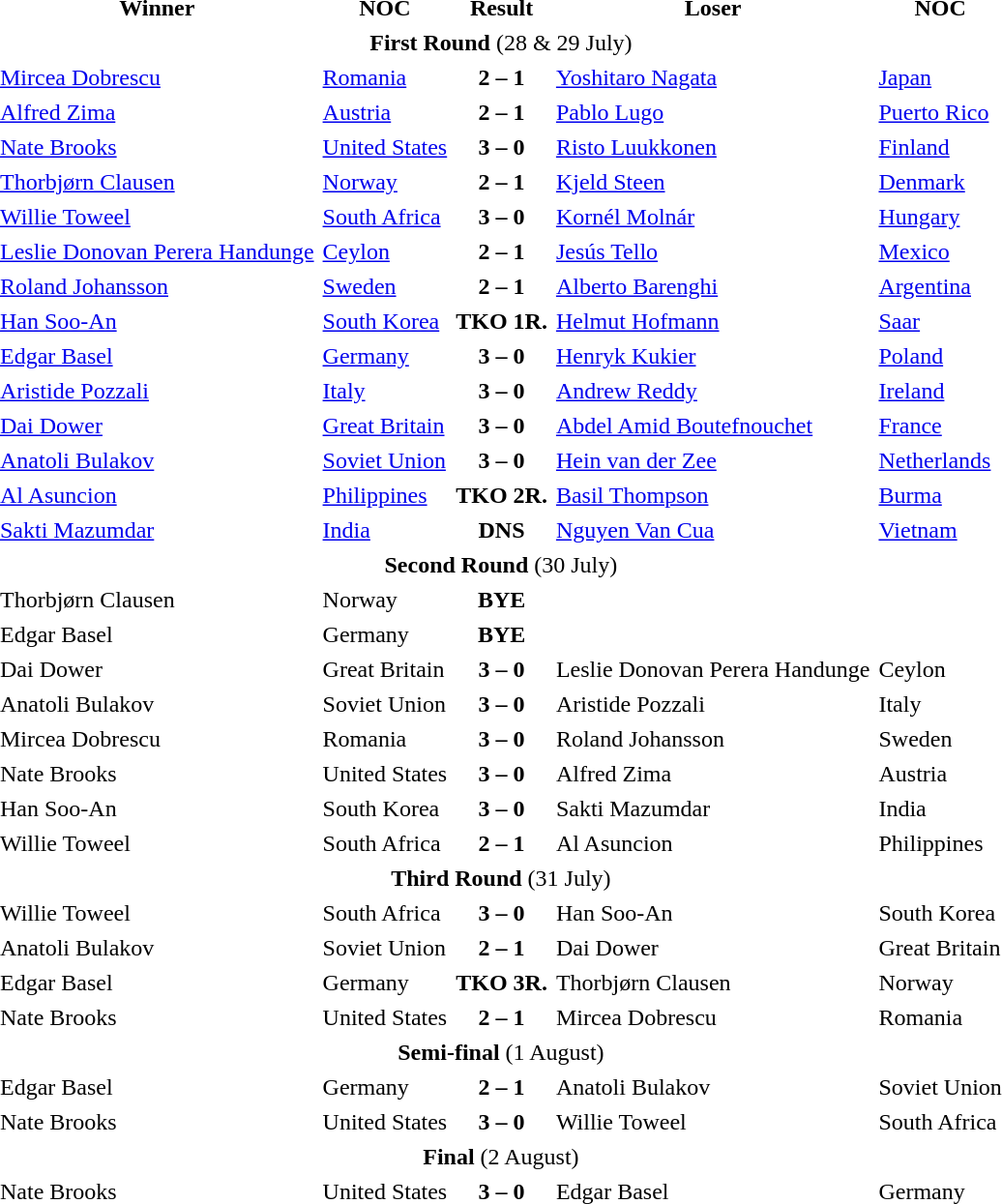<table border="0" Cellpadding="2">
<tr>
<th>Winner</th>
<th>NOC</th>
<th>Result</th>
<th>Loser</th>
<th>NOC</th>
</tr>
<tr>
<td align="center" colspan="5"><strong>First Round</strong> (28 & 29 July)</td>
</tr>
<tr>
<td><a href='#'>Mircea Dobrescu</a></td>
<td><a href='#'>Romania</a></td>
<th>2 –  1</th>
<td><a href='#'>Yoshitaro Nagata</a></td>
<td><a href='#'>Japan</a></td>
</tr>
<tr>
<td><a href='#'>Alfred Zima</a></td>
<td><a href='#'>Austria</a></td>
<th>2 –  1</th>
<td><a href='#'>Pablo Lugo</a></td>
<td><a href='#'>Puerto Rico</a></td>
</tr>
<tr>
<td><a href='#'>Nate Brooks</a></td>
<td><a href='#'>United States</a></td>
<th>3 –  0</th>
<td><a href='#'>Risto Luukkonen</a></td>
<td><a href='#'>Finland</a></td>
</tr>
<tr>
<td><a href='#'>Thorbjørn Clausen</a></td>
<td><a href='#'>Norway</a></td>
<th>2 –  1</th>
<td><a href='#'>Kjeld Steen</a></td>
<td><a href='#'>Denmark</a></td>
</tr>
<tr>
<td><a href='#'>Willie Toweel</a></td>
<td><a href='#'>South Africa</a></td>
<th>3 –  0</th>
<td><a href='#'>Kornél Molnár</a></td>
<td><a href='#'>Hungary</a></td>
</tr>
<tr>
<td><a href='#'>Leslie Donovan Perera Handunge</a></td>
<td><a href='#'>Ceylon</a></td>
<th>2 –  1</th>
<td><a href='#'>Jesús Tello</a></td>
<td><a href='#'>Mexico</a></td>
</tr>
<tr>
<td><a href='#'>Roland Johansson</a></td>
<td><a href='#'>Sweden</a></td>
<th>2 –  1</th>
<td><a href='#'>Alberto Barenghi</a></td>
<td><a href='#'>Argentina</a></td>
</tr>
<tr>
<td><a href='#'>Han Soo-An</a></td>
<td><a href='#'>South Korea</a></td>
<th>TKO 1R.</th>
<td><a href='#'>Helmut Hofmann</a></td>
<td><a href='#'>Saar</a></td>
</tr>
<tr>
<td><a href='#'>Edgar Basel</a></td>
<td><a href='#'>Germany</a></td>
<th>3 –  0</th>
<td><a href='#'>Henryk Kukier</a></td>
<td><a href='#'>Poland</a></td>
</tr>
<tr>
<td><a href='#'>Aristide Pozzali</a></td>
<td><a href='#'>Italy</a></td>
<th>3 –  0</th>
<td><a href='#'>Andrew Reddy</a></td>
<td><a href='#'>Ireland</a></td>
</tr>
<tr>
<td><a href='#'>Dai Dower</a></td>
<td><a href='#'>Great Britain</a></td>
<th>3 –  0</th>
<td><a href='#'>Abdel Amid Boutefnouchet</a></td>
<td><a href='#'>France</a></td>
</tr>
<tr>
<td><a href='#'>Anatoli Bulakov</a></td>
<td><a href='#'>Soviet Union</a></td>
<th>3 –  0</th>
<td><a href='#'>Hein van der Zee</a></td>
<td><a href='#'>Netherlands</a></td>
</tr>
<tr>
<td><a href='#'>Al Asuncion</a></td>
<td><a href='#'>Philippines</a></td>
<th>TKO 2R.</th>
<td><a href='#'>Basil Thompson</a></td>
<td><a href='#'>Burma</a></td>
</tr>
<tr>
<td><a href='#'>Sakti Mazumdar</a></td>
<td><a href='#'>India</a></td>
<th>DNS</th>
<td><a href='#'>Nguyen Van Cua</a></td>
<td><a href='#'>Vietnam</a></td>
</tr>
<tr>
<td align="center" colspan="5"><strong>Second Round</strong> (30 July)</td>
</tr>
<tr>
<td>Thorbjørn Clausen</td>
<td>Norway</td>
<th>BYE</th>
</tr>
<tr>
<td>Edgar Basel</td>
<td>Germany</td>
<th>BYE</th>
</tr>
<tr>
<td>Dai Dower</td>
<td>Great Britain</td>
<th>3 –  0</th>
<td>Leslie Donovan Perera Handunge</td>
<td>Ceylon</td>
</tr>
<tr>
<td>Anatoli Bulakov</td>
<td>Soviet Union</td>
<th>3 –  0</th>
<td>Aristide Pozzali</td>
<td>Italy</td>
</tr>
<tr>
<td>Mircea Dobrescu</td>
<td>Romania</td>
<th>3 –  0</th>
<td>Roland Johansson</td>
<td>Sweden</td>
</tr>
<tr>
<td>Nate Brooks</td>
<td>United States</td>
<th>3 –  0</th>
<td>Alfred Zima</td>
<td>Austria</td>
</tr>
<tr>
<td>Han Soo-An</td>
<td>South Korea</td>
<th>3 –  0</th>
<td>Sakti Mazumdar</td>
<td>India</td>
</tr>
<tr>
<td>Willie Toweel</td>
<td>South Africa</td>
<th>2 –  1</th>
<td>Al Asuncion</td>
<td>Philippines</td>
</tr>
<tr>
<td align="center" colspan="5"><strong>Third Round</strong> (31 July)</td>
</tr>
<tr>
<td>Willie Toweel</td>
<td>South Africa</td>
<th>3 –  0</th>
<td>Han Soo-An</td>
<td>South Korea</td>
</tr>
<tr>
<td>Anatoli Bulakov</td>
<td>Soviet Union</td>
<th>2 –  1</th>
<td>Dai Dower</td>
<td>Great Britain</td>
</tr>
<tr>
<td>Edgar Basel</td>
<td>Germany</td>
<th>TKO 3R.</th>
<td>Thorbjørn Clausen</td>
<td>Norway</td>
</tr>
<tr>
<td>Nate Brooks</td>
<td>United States</td>
<th>2 –  1</th>
<td>Mircea Dobrescu</td>
<td>Romania</td>
</tr>
<tr>
<td align="center" colspan="5"><strong>Semi-final</strong> (1 August)</td>
</tr>
<tr>
<td>Edgar Basel</td>
<td>Germany</td>
<th>2 –  1</th>
<td>Anatoli Bulakov</td>
<td>Soviet Union</td>
</tr>
<tr>
<td>Nate Brooks</td>
<td>United States</td>
<th>3 –  0</th>
<td>Willie Toweel</td>
<td>South Africa</td>
</tr>
<tr>
<td align="center" colspan="5"><strong>Final</strong> (2 August)</td>
</tr>
<tr>
<td>Nate Brooks</td>
<td>United States</td>
<th>3 –  0</th>
<td>Edgar Basel</td>
<td>Germany</td>
</tr>
</table>
